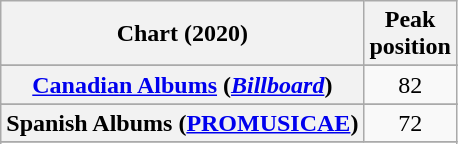<table class="wikitable sortable plainrowheaders" style="text-align:center">
<tr>
<th scope="col">Chart (2020)</th>
<th scope="col">Peak<br>position</th>
</tr>
<tr>
</tr>
<tr>
</tr>
<tr>
<th scope="row"><a href='#'>Canadian Albums</a> (<em><a href='#'>Billboard</a></em>)</th>
<td>82</td>
</tr>
<tr>
</tr>
<tr>
</tr>
<tr>
<th scope="row">Spanish Albums (<a href='#'>PROMUSICAE</a>)</th>
<td>72</td>
</tr>
<tr>
</tr>
<tr>
</tr>
<tr>
</tr>
<tr>
</tr>
</table>
